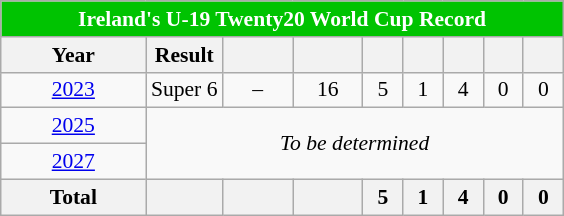<table class="wikitable" style="font-size:90%; text-align:center">
<tr>
<th style="color:white; background:#00C301;" colspan=9>Ireland's U-19 Twenty20 World Cup Record</th>
</tr>
<tr>
<th width="90">Year</th>
<th>Result</th>
<th width="40"></th>
<th width="40"></th>
<th width="20"></th>
<th width="20"></th>
<th width="20"></th>
<th width="20"></th>
<th width="20"></th>
</tr>
<tr>
<td> <a href='#'>2023</a></td>
<td>Super 6</td>
<td>–</td>
<td>16</td>
<td>5</td>
<td>1</td>
<td>4</td>
<td>0</td>
<td>0</td>
</tr>
<tr>
<td>  <a href='#'>2025</a></td>
<td colspan="8" rowspan="2"><em>To be determined</em></td>
</tr>
<tr>
<td>  <a href='#'>2027</a></td>
</tr>
<tr>
<th>Total</th>
<th></th>
<th></th>
<th></th>
<th>5</th>
<th>1</th>
<th>4</th>
<th>0</th>
<th>0</th>
</tr>
</table>
